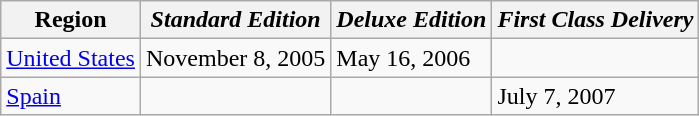<table class="wikitable">
<tr>
<th>Region</th>
<th><strong><em>Standard Edition</em></strong></th>
<th><strong><em>Deluxe Edition</em></strong></th>
<th><strong><em>First Class Delivery</em></strong></th>
</tr>
<tr>
<td><a href='#'>United States</a></td>
<td>November 8, 2005</td>
<td>May 16, 2006</td>
<td></td>
</tr>
<tr>
<td><a href='#'>Spain</a></td>
<td></td>
<td></td>
<td>July 7, 2007</td>
</tr>
</table>
